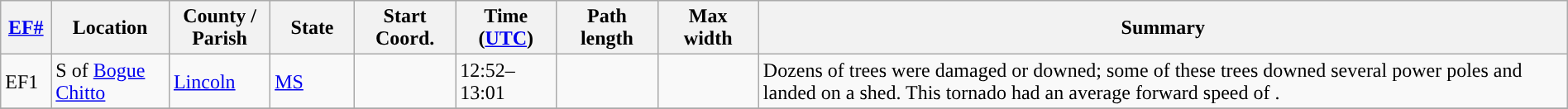<table class="wikitable sortable" style="width:100%;">
<tr>
<th scope="col"  style="width:3%; text-align:center;"><a href='#'>EF#</a></th>
<th scope="col"  style="width:7%; text-align:center;" class="unsortable">Location</th>
<th scope="col"  style="width:6%; text-align:center;" class="unsortable">County / Parish</th>
<th scope="col"  style="width:5%; text-align:center;">State</th>
<th scope="col"  style="width:6%; text-align:center;">Start Coord.</th>
<th scope="col"  style="width:6%; text-align:center;">Time (<a href='#'>UTC</a>)</th>
<th scope="col"  style="width:6%; text-align:center;">Path length</th>
<th scope="col"  style="width:6%; text-align:center;">Max width</th>
<th scope="col" class="unsortable" style="width:48%; text-align:center;">Summary</th>
</tr>
<tr>
<td>EF1</td>
<td>S of <a href='#'>Bogue Chitto</a></td>
<td><a href='#'>Lincoln</a></td>
<td><a href='#'>MS</a></td>
<td></td>
<td>12:52–13:01</td>
<td></td>
<td></td>
<td>Dozens of trees were damaged or downed; some of these trees downed several power poles and landed on a shed. This tornado had an average forward speed of .</td>
</tr>
<tr>
</tr>
</table>
